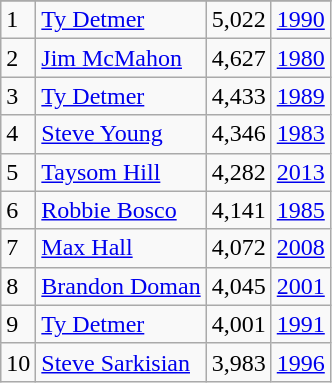<table class="wikitable">
<tr>
</tr>
<tr>
<td>1</td>
<td><a href='#'>Ty Detmer</a></td>
<td><abbr>5,022</abbr></td>
<td><a href='#'>1990</a></td>
</tr>
<tr>
<td>2</td>
<td><a href='#'>Jim McMahon</a></td>
<td><abbr>4,627</abbr></td>
<td><a href='#'>1980</a></td>
</tr>
<tr>
<td>3</td>
<td><a href='#'>Ty Detmer</a></td>
<td><abbr>4,433</abbr></td>
<td><a href='#'>1989</a></td>
</tr>
<tr>
<td>4</td>
<td><a href='#'>Steve Young</a></td>
<td><abbr>4,346</abbr></td>
<td><a href='#'>1983</a></td>
</tr>
<tr>
<td>5</td>
<td><a href='#'>Taysom Hill</a></td>
<td><abbr>4,282</abbr></td>
<td><a href='#'>2013</a></td>
</tr>
<tr>
<td>6</td>
<td><a href='#'>Robbie Bosco</a></td>
<td><abbr>4,141</abbr></td>
<td><a href='#'>1985</a></td>
</tr>
<tr>
<td>7</td>
<td><a href='#'>Max Hall</a></td>
<td><abbr>4,072</abbr></td>
<td><a href='#'>2008</a></td>
</tr>
<tr>
<td>8</td>
<td><a href='#'>Brandon Doman</a></td>
<td><abbr>4,045</abbr></td>
<td><a href='#'>2001</a></td>
</tr>
<tr>
<td>9</td>
<td><a href='#'>Ty Detmer</a></td>
<td><abbr>4,001</abbr></td>
<td><a href='#'>1991</a></td>
</tr>
<tr>
<td>10</td>
<td><a href='#'>Steve Sarkisian</a></td>
<td><abbr>3,983</abbr></td>
<td><a href='#'>1996</a></td>
</tr>
</table>
